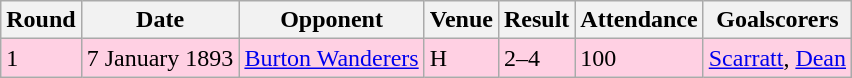<table class="wikitable">
<tr>
<th>Round</th>
<th>Date</th>
<th>Opponent</th>
<th>Venue</th>
<th>Result</th>
<th>Attendance</th>
<th>Goalscorers</th>
</tr>
<tr style="background-color: #ffd0e3;">
<td>1</td>
<td>7 January 1893</td>
<td><a href='#'>Burton Wanderers</a></td>
<td>H</td>
<td>2–4</td>
<td>100</td>
<td><a href='#'>Scarratt</a>, <a href='#'>Dean</a></td>
</tr>
</table>
